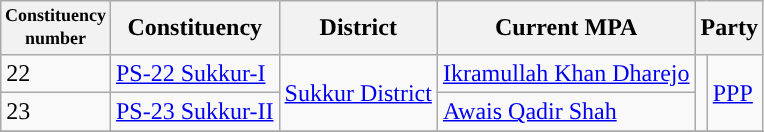<table class="wikitable">
<tr>
<th width="50px" style="font-size:75%">Constituency number</th>
<th>Constituency</th>
<th>District</th>
<th>Current MPA</th>
<th colspan="2">Party</th>
</tr>
<tr>
<td>22</td>
<td><a href='#'>PS-22 Sukkur-I</a></td>
<td rowspan="2"><a href='#'>Sukkur District</a></td>
<td><a href='#'>Ikramullah Khan Dharejo</a></td>
<td rowspan="2"></td>
<td rowspan="2"><a href='#'>PPP</a></td>
</tr>
<tr>
<td>23</td>
<td><a href='#'>PS-23 Sukkur-II</a></td>
<td><a href='#'>Awais Qadir Shah</a></td>
</tr>
<tr>
</tr>
</table>
